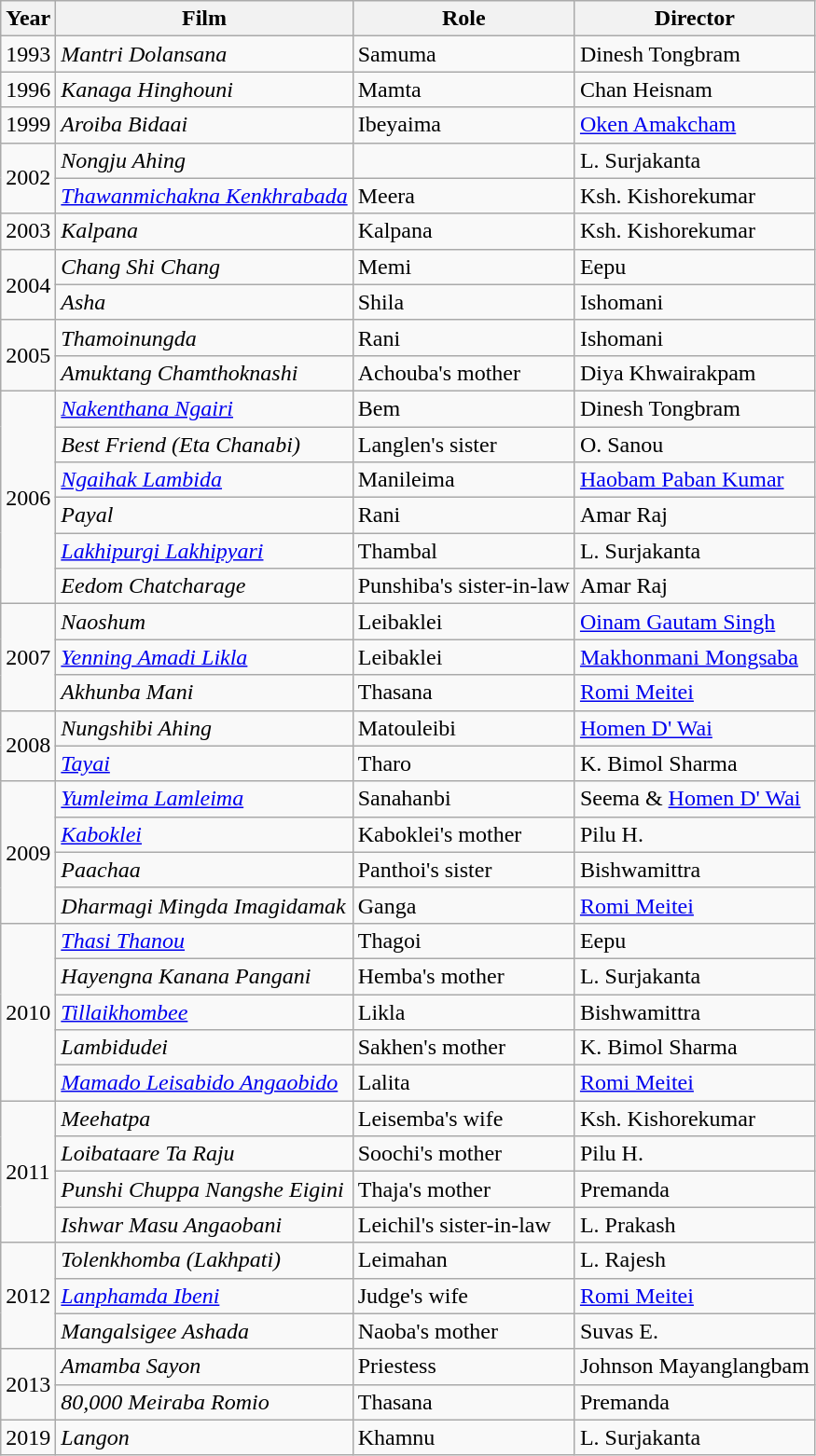<table class="wikitable sortable">
<tr>
<th>Year</th>
<th>Film</th>
<th>Role</th>
<th>Director</th>
</tr>
<tr>
<td>1993</td>
<td><em>Mantri Dolansana</em></td>
<td>Samuma</td>
<td>Dinesh Tongbram</td>
</tr>
<tr>
<td>1996</td>
<td><em>Kanaga Hinghouni</em></td>
<td>Mamta</td>
<td>Chan Heisnam</td>
</tr>
<tr>
<td>1999</td>
<td><em>Aroiba Bidaai</em></td>
<td>Ibeyaima</td>
<td><a href='#'>Oken Amakcham</a></td>
</tr>
<tr>
<td rowspan="2">2002</td>
<td><em>Nongju Ahing</em></td>
<td></td>
<td>L. Surjakanta</td>
</tr>
<tr>
<td><em><a href='#'>Thawanmichakna Kenkhrabada</a></em></td>
<td>Meera</td>
<td>Ksh. Kishorekumar</td>
</tr>
<tr>
<td>2003</td>
<td><em>Kalpana</em></td>
<td>Kalpana</td>
<td>Ksh. Kishorekumar</td>
</tr>
<tr>
<td rowspan="2">2004</td>
<td><em>Chang Shi Chang</em></td>
<td>Memi</td>
<td>Eepu</td>
</tr>
<tr>
<td><em>Asha</em></td>
<td>Shila</td>
<td>Ishomani</td>
</tr>
<tr>
<td rowspan="2">2005</td>
<td><em>Thamoinungda</em></td>
<td>Rani</td>
<td>Ishomani</td>
</tr>
<tr>
<td><em>Amuktang Chamthoknashi</em></td>
<td>Achouba's mother</td>
<td>Diya Khwairakpam</td>
</tr>
<tr>
<td rowspan="6">2006</td>
<td><em><a href='#'>Nakenthana Ngairi</a></em></td>
<td>Bem</td>
<td>Dinesh Tongbram</td>
</tr>
<tr>
<td><em>Best Friend (Eta Chanabi)</em></td>
<td>Langlen's sister</td>
<td>O. Sanou</td>
</tr>
<tr>
<td><em><a href='#'>Ngaihak Lambida</a></em></td>
<td>Manileima</td>
<td><a href='#'>Haobam Paban Kumar</a></td>
</tr>
<tr>
<td><em>Payal</em></td>
<td>Rani</td>
<td>Amar Raj</td>
</tr>
<tr>
<td><em><a href='#'>Lakhipurgi Lakhipyari</a></em></td>
<td>Thambal</td>
<td>L. Surjakanta</td>
</tr>
<tr>
<td><em>Eedom Chatcharage</em></td>
<td>Punshiba's sister-in-law</td>
<td>Amar Raj</td>
</tr>
<tr>
<td rowspan="3">2007</td>
<td><em>Naoshum</em></td>
<td>Leibaklei</td>
<td><a href='#'>Oinam Gautam Singh</a></td>
</tr>
<tr>
<td><em><a href='#'>Yenning Amadi Likla</a></em></td>
<td>Leibaklei</td>
<td><a href='#'>Makhonmani Mongsaba</a></td>
</tr>
<tr>
<td><em>Akhunba Mani</em></td>
<td>Thasana</td>
<td><a href='#'>Romi Meitei</a></td>
</tr>
<tr>
<td rowspan="2">2008</td>
<td><em>Nungshibi Ahing</em></td>
<td>Matouleibi</td>
<td><a href='#'>Homen D' Wai</a></td>
</tr>
<tr>
<td><em><a href='#'>Tayai</a></em></td>
<td>Tharo</td>
<td>K. Bimol Sharma</td>
</tr>
<tr>
<td rowspan="4">2009</td>
<td><em><a href='#'>Yumleima Lamleima</a></em></td>
<td>Sanahanbi</td>
<td>Seema & <a href='#'>Homen D' Wai</a></td>
</tr>
<tr>
<td><em><a href='#'>Kaboklei</a></em></td>
<td>Kaboklei's mother</td>
<td>Pilu H.</td>
</tr>
<tr>
<td><em>Paachaa</em></td>
<td>Panthoi's sister</td>
<td>Bishwamittra</td>
</tr>
<tr>
<td><em>Dharmagi Mingda Imagidamak</em></td>
<td>Ganga</td>
<td><a href='#'>Romi Meitei</a></td>
</tr>
<tr>
<td rowspan="5">2010</td>
<td><em><a href='#'>Thasi Thanou</a></em></td>
<td>Thagoi</td>
<td>Eepu</td>
</tr>
<tr>
<td><em>Hayengna Kanana Pangani</em></td>
<td>Hemba's mother</td>
<td>L. Surjakanta</td>
</tr>
<tr>
<td><em><a href='#'>Tillaikhombee</a></em></td>
<td>Likla</td>
<td>Bishwamittra</td>
</tr>
<tr>
<td><em>Lambidudei</em></td>
<td>Sakhen's mother</td>
<td>K. Bimol Sharma</td>
</tr>
<tr>
<td><em><a href='#'>Mamado Leisabido Angaobido</a></em></td>
<td>Lalita</td>
<td><a href='#'>Romi Meitei</a></td>
</tr>
<tr>
<td rowspan="4">2011</td>
<td><em>Meehatpa</em></td>
<td>Leisemba's wife</td>
<td>Ksh. Kishorekumar</td>
</tr>
<tr>
<td><em>Loibataare Ta Raju</em></td>
<td>Soochi's mother</td>
<td>Pilu H.</td>
</tr>
<tr>
<td><em>Punshi Chuppa Nangshe Eigini</em></td>
<td>Thaja's mother</td>
<td>Premanda</td>
</tr>
<tr>
<td><em>Ishwar Masu Angaobani</em></td>
<td>Leichil's sister-in-law</td>
<td>L. Prakash</td>
</tr>
<tr>
<td rowspan="3">2012</td>
<td><em>Tolenkhomba (Lakhpati)</em></td>
<td>Leimahan</td>
<td>L. Rajesh</td>
</tr>
<tr>
<td><em><a href='#'>Lanphamda Ibeni</a></em></td>
<td>Judge's wife</td>
<td><a href='#'>Romi Meitei</a></td>
</tr>
<tr>
<td><em>Mangalsigee Ashada</em></td>
<td>Naoba's mother</td>
<td>Suvas E.</td>
</tr>
<tr>
<td rowspan="2">2013</td>
<td><em>Amamba Sayon</em></td>
<td>Priestess</td>
<td>Johnson Mayanglangbam</td>
</tr>
<tr>
<td><em>80,000 Meiraba Romio</em></td>
<td>Thasana</td>
<td>Premanda</td>
</tr>
<tr>
<td>2019</td>
<td><em>Langon</em></td>
<td>Khamnu</td>
<td>L. Surjakanta</td>
</tr>
</table>
